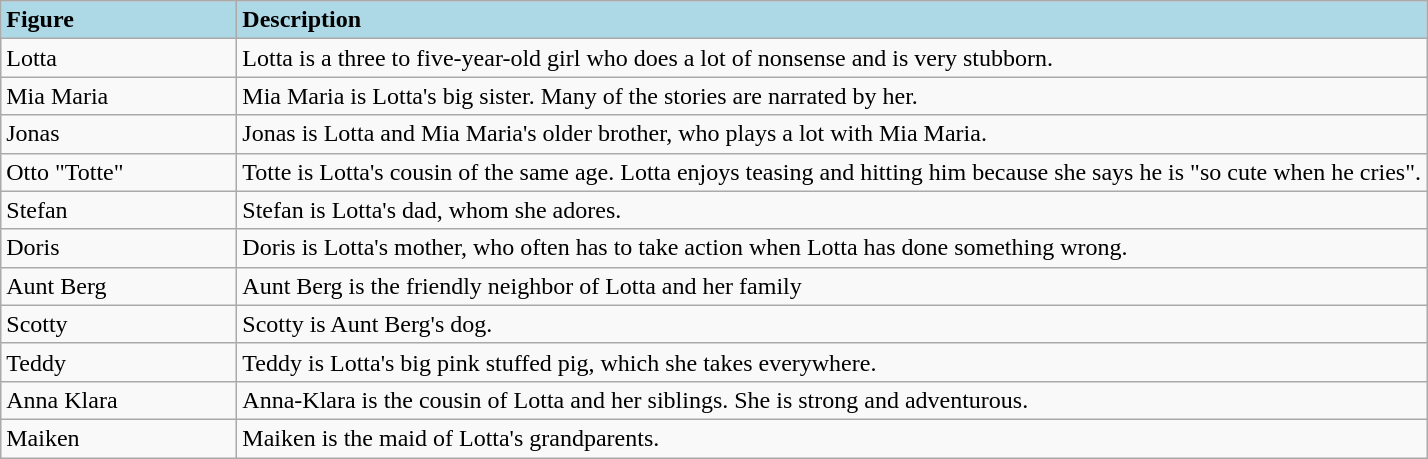<table class = "wikitable">
<tr>
<td bgcolor="#add8e6" width="150"><strong>Figure</strong></td>
<td bgcolor="#add8e6"><strong>Description</strong></td>
</tr>
<tr>
<td>Lotta</td>
<td>Lotta is a three to five-year-old girl who does a lot of nonsense and is very stubborn.</td>
</tr>
<tr>
<td>Mia Maria</td>
<td>Mia Maria is Lotta's big sister. Many of the stories are narrated by her.</td>
</tr>
<tr>
<td>Jonas</td>
<td>Jonas is Lotta and Mia Maria's older brother, who plays a lot with Mia Maria.</td>
</tr>
<tr>
<td>Otto "Totte"</td>
<td>Totte is Lotta's cousin of the same age. Lotta enjoys teasing and hitting him because she says he is "so cute when he cries".</td>
</tr>
<tr>
<td>Stefan</td>
<td>Stefan is Lotta's dad, whom she adores.</td>
</tr>
<tr>
<td>Doris</td>
<td>Doris is Lotta's mother, who often has to take action when Lotta has done something wrong.</td>
</tr>
<tr>
<td>Aunt Berg</td>
<td>Aunt Berg is the friendly neighbor of Lotta and her family</td>
</tr>
<tr>
<td>Scotty</td>
<td>Scotty is Aunt Berg's dog.</td>
</tr>
<tr>
<td>Teddy</td>
<td>Teddy is Lotta's big pink stuffed pig, which she takes everywhere.</td>
</tr>
<tr>
<td>Anna Klara</td>
<td>Anna-Klara is the cousin of Lotta and her siblings. She is strong and adventurous.</td>
</tr>
<tr>
<td>Maiken</td>
<td>Maiken is the maid of Lotta's grandparents.</td>
</tr>
</table>
